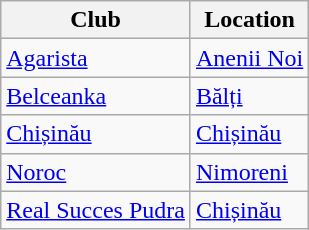<table class="wikitable sortable">
<tr>
<th>Club</th>
<th>Location</th>
</tr>
<tr>
<td><a href='#'>Agarista</a></td>
<td><a href='#'>Anenii Noi</a></td>
</tr>
<tr>
<td><a href='#'>Belceanka</a></td>
<td><a href='#'>Bălți</a></td>
</tr>
<tr>
<td><a href='#'>Chișinău</a></td>
<td><a href='#'>Chișinău</a></td>
</tr>
<tr>
<td><a href='#'>Noroc</a></td>
<td><a href='#'>Nimoreni</a></td>
</tr>
<tr>
<td><a href='#'>Real Succes Pudra</a></td>
<td><a href='#'>Chișinău</a></td>
</tr>
</table>
